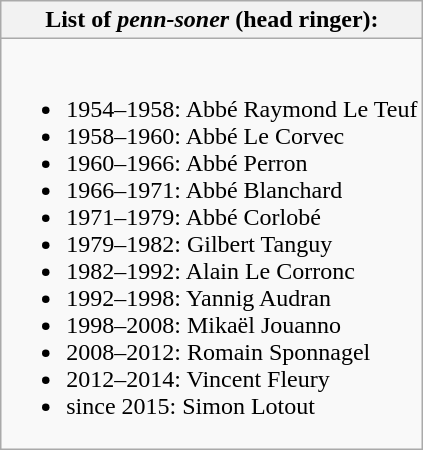<table class="wikitable">
<tr>
<th>List of <em>penn-soner</em> (head ringer):</th>
</tr>
<tr>
<td><br><ul><li>1954–1958: Abbé Raymond Le Teuf</li><li>1958–1960: Abbé Le Corvec</li><li>1960–1966: Abbé Perron</li><li>1966–1971: Abbé Blanchard</li><li>1971–1979: Abbé Corlobé</li><li>1979–1982: Gilbert Tanguy</li><li>1982–1992: Alain Le Corronc</li><li>1992–1998: Yannig Audran</li><li>1998–2008: Mikaël Jouanno</li><li>2008–2012: Romain Sponnagel</li><li>2012–2014: Vincent Fleury</li><li>since 2015: Simon Lotout</li></ul></td>
</tr>
</table>
